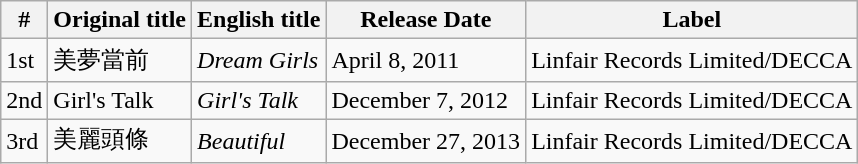<table class="wikitable">
<tr>
<th>#</th>
<th>Original title</th>
<th>English title</th>
<th>Release Date</th>
<th>Label</th>
</tr>
<tr>
<td>1st</td>
<td>美夢當前</td>
<td><em>Dream Girls</em></td>
<td>April 8, 2011</td>
<td>Linfair Records Limited/DECCA</td>
</tr>
<tr>
<td>2nd</td>
<td>Girl's Talk</td>
<td><em>Girl's Talk</em></td>
<td>December 7, 2012</td>
<td>Linfair Records Limited/DECCA</td>
</tr>
<tr>
<td>3rd</td>
<td>美麗頭條</td>
<td><em>Beautiful</em></td>
<td>December 27, 2013</td>
<td>Linfair Records Limited/DECCA</td>
</tr>
</table>
